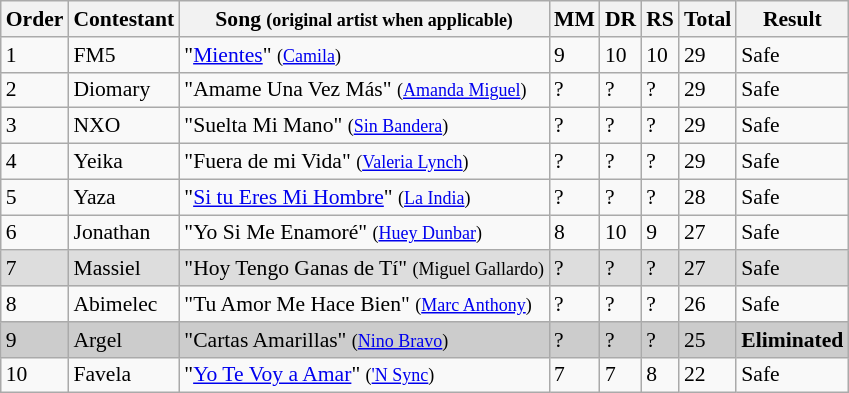<table class="wikitable" style="font-size:90%;">
<tr>
<th>Order</th>
<th>Contestant</th>
<th>Song <small>(original artist when applicable)</small></th>
<th>MM</th>
<th>DR</th>
<th>RS</th>
<th>Total</th>
<th>Result</th>
</tr>
<tr>
<td>1</td>
<td>FM5</td>
<td>"<a href='#'>Mientes</a>" <small>(<a href='#'>Camila</a>)</small></td>
<td>9</td>
<td>10</td>
<td>10</td>
<td>29</td>
<td>Safe</td>
</tr>
<tr>
<td>2</td>
<td>Diomary</td>
<td>"Amame Una Vez Más" <small>(<a href='#'>Amanda Miguel</a>)</small></td>
<td>?</td>
<td>?</td>
<td>?</td>
<td>29</td>
<td>Safe</td>
</tr>
<tr>
<td>3</td>
<td>NXO</td>
<td>"Suelta Mi Mano" <small>(<a href='#'>Sin Bandera</a>)</small></td>
<td>?</td>
<td>?</td>
<td>?</td>
<td>29</td>
<td>Safe</td>
</tr>
<tr>
<td>4</td>
<td>Yeika</td>
<td>"Fuera de mi Vida" <small>(<a href='#'>Valeria Lynch</a>)</small></td>
<td>?</td>
<td>?</td>
<td>?</td>
<td>29</td>
<td>Safe</td>
</tr>
<tr>
<td>5</td>
<td>Yaza</td>
<td>"<a href='#'>Si tu Eres Mi Hombre</a>" <small>(<a href='#'>La India</a>)</small></td>
<td>?</td>
<td>?</td>
<td>?</td>
<td>28</td>
<td>Safe</td>
</tr>
<tr>
<td>6</td>
<td>Jonathan</td>
<td>"Yo Si Me Enamoré" <small>(<a href='#'>Huey Dunbar</a>)</small></td>
<td>8</td>
<td>10</td>
<td>9</td>
<td>27</td>
<td>Safe</td>
</tr>
<tr style="background:#ddd;">
<td>7</td>
<td>Massiel</td>
<td>"Hoy Tengo Ganas de Tí" <small>(Miguel Gallardo)</small></td>
<td>?</td>
<td>?</td>
<td>?</td>
<td>27</td>
<td>Safe</td>
</tr>
<tr>
<td>8</td>
<td>Abimelec</td>
<td>"Tu Amor Me Hace Bien" <small>(<a href='#'>Marc Anthony</a>)</small></td>
<td>?</td>
<td>?</td>
<td>?</td>
<td>26</td>
<td>Safe</td>
</tr>
<tr style="background:#ccc;">
<td>9</td>
<td>Argel</td>
<td>"Cartas Amarillas" <small>(<a href='#'>Nino Bravo</a>)</small></td>
<td>?</td>
<td>?</td>
<td>?</td>
<td>25</td>
<td><strong>Eliminated</strong></td>
</tr>
<tr>
<td>10</td>
<td>Favela</td>
<td>"<a href='#'>Yo Te Voy a Amar</a>" <small>(<a href='#'>'N Sync</a>)</small></td>
<td>7</td>
<td>7</td>
<td>8</td>
<td>22</td>
<td>Safe</td>
</tr>
</table>
